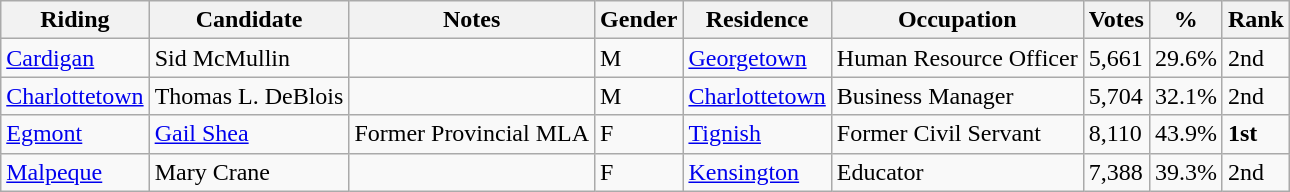<table class="wikitable sortable" border="1">
<tr>
<th>Riding</th>
<th>Candidate</th>
<th>Notes</th>
<th>Gender</th>
<th>Residence</th>
<th>Occupation</th>
<th>Votes</th>
<th>%</th>
<th>Rank</th>
</tr>
<tr>
<td><a href='#'>Cardigan</a></td>
<td>Sid McMullin</td>
<td></td>
<td>M</td>
<td><a href='#'>Georgetown</a></td>
<td>Human Resource Officer</td>
<td>5,661</td>
<td>29.6%</td>
<td>2nd</td>
</tr>
<tr>
<td><a href='#'>Charlottetown</a></td>
<td>Thomas L. DeBlois</td>
<td></td>
<td>M</td>
<td><a href='#'>Charlottetown</a></td>
<td>Business Manager</td>
<td>5,704</td>
<td>32.1%</td>
<td>2nd</td>
</tr>
<tr>
<td><a href='#'>Egmont</a></td>
<td><a href='#'>Gail Shea</a></td>
<td>Former Provincial MLA</td>
<td>F</td>
<td><a href='#'>Tignish</a></td>
<td>Former Civil Servant</td>
<td>8,110</td>
<td>43.9%</td>
<td><strong>1st</strong></td>
</tr>
<tr>
<td><a href='#'>Malpeque</a></td>
<td>Mary Crane</td>
<td></td>
<td>F</td>
<td><a href='#'>Kensington</a></td>
<td>Educator</td>
<td>7,388</td>
<td>39.3%</td>
<td>2nd</td>
</tr>
</table>
